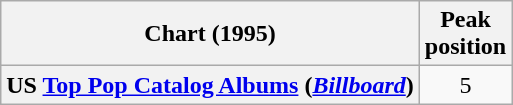<table class="wikitable sortable plainrowheaders" style="text-align:center">
<tr>
<th scope="col">Chart (1995)</th>
<th scope="col">Peak<br>position</th>
</tr>
<tr>
<th scope="row">US <a href='#'>Top Pop Catalog Albums</a> (<em><a href='#'>Billboard</a></em>)</th>
<td align="center">5</td>
</tr>
</table>
